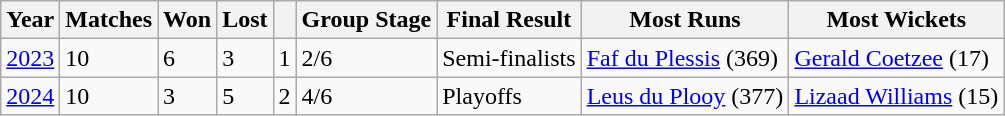<table class="wikitable defaultcenter col1left" style="font-size: 100%">
<tr>
<th>Year</th>
<th>Matches</th>
<th>Won</th>
<th>Lost</th>
<th></th>
<th>Group Stage</th>
<th>Final Result</th>
<th>Most Runs</th>
<th>Most Wickets</th>
</tr>
<tr>
<td><a href='#'>2023</a></td>
<td>10</td>
<td>6</td>
<td>3</td>
<td>1</td>
<td>2/6</td>
<td>Semi-finalists</td>
<td><a href='#'>Faf du Plessis</a> (369)</td>
<td><a href='#'>Gerald Coetzee</a> (17)</td>
</tr>
<tr>
<td><a href='#'>2024</a></td>
<td>10</td>
<td>3</td>
<td>5</td>
<td>2</td>
<td>4/6</td>
<td>Playoffs</td>
<td><a href='#'>Leus du Plooy</a> (377)</td>
<td><a href='#'>Lizaad Williams</a> (15)</td>
</tr>
</table>
